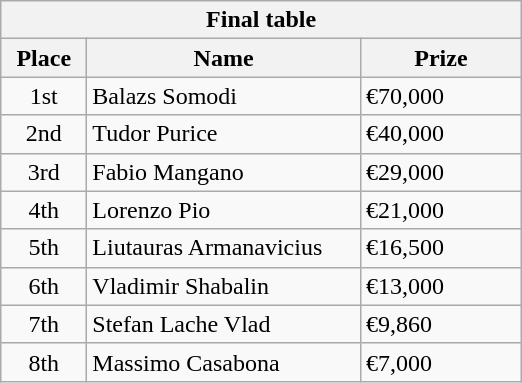<table class="wikitable">
<tr>
<th colspan="3">Final table</th>
</tr>
<tr>
<th style="width:50px;">Place</th>
<th style="width:175px;">Name</th>
<th style="width:100px;">Prize</th>
</tr>
<tr>
<td style="text-align:center;">1st</td>
<td> Balazs Somodi</td>
<td>€70,000</td>
</tr>
<tr>
<td style="text-align:center;">2nd</td>
<td> Tudor Purice</td>
<td>€40,000</td>
</tr>
<tr>
<td style="text-align:center;">3rd</td>
<td> Fabio Mangano</td>
<td>€29,000</td>
</tr>
<tr>
<td style="text-align:center;">4th</td>
<td> Lorenzo Pio</td>
<td>€21,000</td>
</tr>
<tr>
<td style="text-align:center;">5th</td>
<td> Liutauras Armanavicius</td>
<td>€16,500</td>
</tr>
<tr>
<td style="text-align:center;">6th</td>
<td> Vladimir Shabalin</td>
<td>€13,000</td>
</tr>
<tr>
<td style="text-align:center;">7th</td>
<td> Stefan Lache Vlad</td>
<td>€9,860</td>
</tr>
<tr>
<td style="text-align:center;">8th</td>
<td> Massimo Casabona</td>
<td>€7,000</td>
</tr>
</table>
